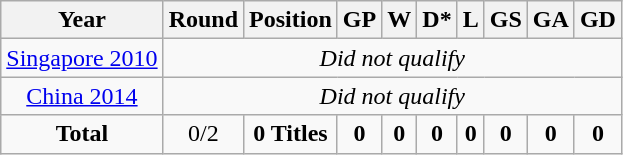<table class="wikitable" style="text-align: center;">
<tr>
<th>Year</th>
<th>Round</th>
<th>Position</th>
<th>GP</th>
<th>W</th>
<th>D*</th>
<th>L</th>
<th>GS</th>
<th>GA</th>
<th>GD</th>
</tr>
<tr>
<td><a href='#'>Singapore 2010</a></td>
<td colspan="9"><em>Did not qualify</em></td>
</tr>
<tr>
<td><a href='#'>China 2014</a></td>
<td colspan="9"><em>Did not qualify</em></td>
</tr>
<tr>
<td><strong>Total</strong></td>
<td>0/2</td>
<td><strong>0 Titles</strong></td>
<td><strong>0</strong></td>
<td><strong>0</strong></td>
<td><strong>0</strong></td>
<td><strong>0</strong></td>
<td><strong>0</strong></td>
<td><strong>0</strong></td>
<td><strong>0</strong></td>
</tr>
</table>
